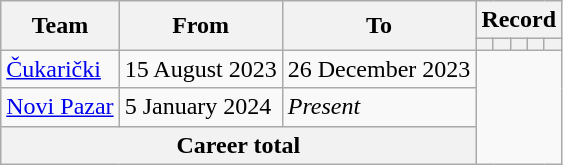<table class="wikitable" style="text-align:center">
<tr>
<th rowspan=2>Team</th>
<th rowspan=2>From</th>
<th rowspan=2>To</th>
<th colspan=8>Record</th>
</tr>
<tr>
<th></th>
<th></th>
<th></th>
<th></th>
<th></th>
</tr>
<tr>
<td align=left><a href='#'>Čukarički</a></td>
<td align=left>15 August 2023</td>
<td align=left>26 December 2023<br></td>
</tr>
<tr>
<td align=left><a href='#'>Novi Pazar</a></td>
<td align=left>5 January 2024</td>
<td align=left><em>Present</em><br></td>
</tr>
<tr>
<th colspan=3>Career total<br></th>
</tr>
</table>
